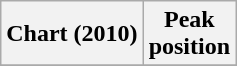<table class="wikitable sortable">
<tr>
<th scope="col">Chart (2010)</th>
<th scope="col">Peak<br>position</th>
</tr>
<tr>
</tr>
</table>
